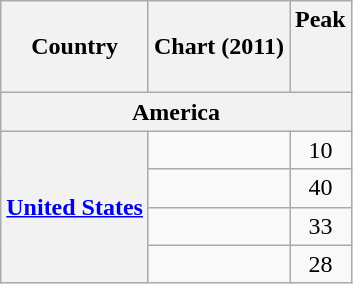<table class="wikitable sortable">
<tr>
<th>Country</th>
<th>Chart (2011)</th>
<th>Peak<br><br><br></th>
</tr>
<tr>
<th colspan="9">America</th>
</tr>
<tr>
<th rowspan="4"><a href='#'>United States</a></th>
<td></td>
<td align="center">10</td>
</tr>
<tr>
<td></td>
<td align="center">40</td>
</tr>
<tr>
<td></td>
<td align="center">33</td>
</tr>
<tr>
<td></td>
<td align="center">28</td>
</tr>
</table>
